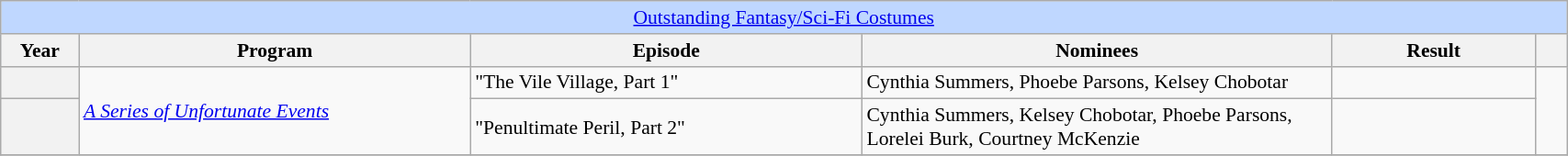<table class="wikitable plainrowheaders" style="font-size: 90%" width=90%>
<tr ---- bgcolor="#bfd7ff">
<td colspan=6 align=center><a href='#'>Outstanding Fantasy/Sci-Fi Costumes</a></td>
</tr>
<tr ---- bgcolor="#ebf5ff">
<th width="5%">Year</th>
<th width="25%">Program</th>
<th width="25%">Episode</th>
<th width="30%">Nominees</th>
<th width="13%">Result</th>
<th width="5%"></th>
</tr>
<tr>
<th scope=row></th>
<td rowspan="2"><em><a href='#'>A Series of Unfortunate Events</a></em></td>
<td>"The Vile Village, Part 1"</td>
<td>Cynthia Summers, Phoebe Parsons, Kelsey Chobotar</td>
<td></td>
<td rowspan="2"></td>
</tr>
<tr>
<th scope=row></th>
<td>"Penultimate Peril, Part 2"</td>
<td>Cynthia Summers, Kelsey Chobotar, Phoebe Parsons, Lorelei Burk, Courtney McKenzie</td>
<td></td>
</tr>
<tr>
</tr>
</table>
